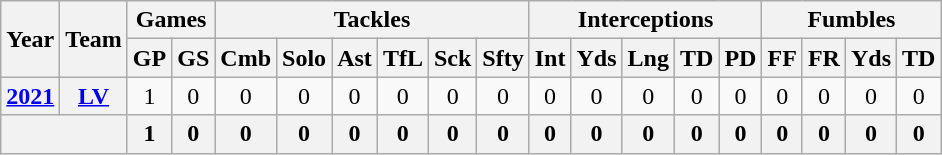<table class= "wikitable" style="text-align: center;">
<tr>
<th rowspan="2">Year</th>
<th rowspan="2">Team</th>
<th colspan="2">Games</th>
<th colspan="6">Tackles</th>
<th colspan="5">Interceptions</th>
<th colspan="4">Fumbles</th>
</tr>
<tr>
<th>GP</th>
<th>GS</th>
<th>Cmb</th>
<th>Solo</th>
<th>Ast</th>
<th>TfL</th>
<th>Sck</th>
<th>Sfty</th>
<th>Int</th>
<th>Yds</th>
<th>Lng</th>
<th>TD</th>
<th>PD</th>
<th>FF</th>
<th>FR</th>
<th>Yds</th>
<th>TD</th>
</tr>
<tr>
<th><a href='#'>2021</a></th>
<th><a href='#'>LV</a></th>
<td>1</td>
<td>0</td>
<td>0</td>
<td>0</td>
<td>0</td>
<td>0</td>
<td>0</td>
<td>0</td>
<td>0</td>
<td>0</td>
<td>0</td>
<td>0</td>
<td>0</td>
<td>0</td>
<td>0</td>
<td>0</td>
<td>0</td>
</tr>
<tr>
<th colspan="2"></th>
<th>1</th>
<th>0</th>
<th>0</th>
<th>0</th>
<th>0</th>
<th>0</th>
<th>0</th>
<th>0</th>
<th>0</th>
<th>0</th>
<th>0</th>
<th>0</th>
<th>0</th>
<th>0</th>
<th>0</th>
<th>0</th>
<th>0</th>
</tr>
</table>
